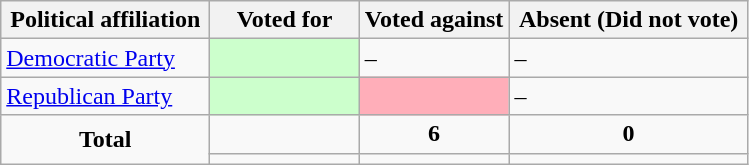<table class="wikitable">
<tr>
<th>Political affiliation</th>
<th style="width:20%;">Voted for</th>
<th style="width:20%;">Voted against</th>
<th>Absent (Did not vote)</th>
</tr>
<tr>
<td> <a href='#'>Democratic Party</a></td>
<td style="background-color:#CCFFCC;"></td>
<td>–</td>
<td>–</td>
</tr>
<tr>
<td> <a href='#'>Republican Party</a></td>
<td style="background-color:#CCFFCC;"></td>
<td style="background-color:#FFAEB9;"></td>
<td>–</td>
</tr>
<tr>
<td style="text-align:center;" rowspan="2"><strong>Total </strong></td>
<td></td>
<td style="text-align:center;"><strong>6</strong></td>
<td style="text-align:center;"><strong>0</strong></td>
</tr>
<tr>
<td style="text-align:center;"></td>
<td style="text-align:center;"></td>
<td style="text-align:center;"></td>
</tr>
</table>
